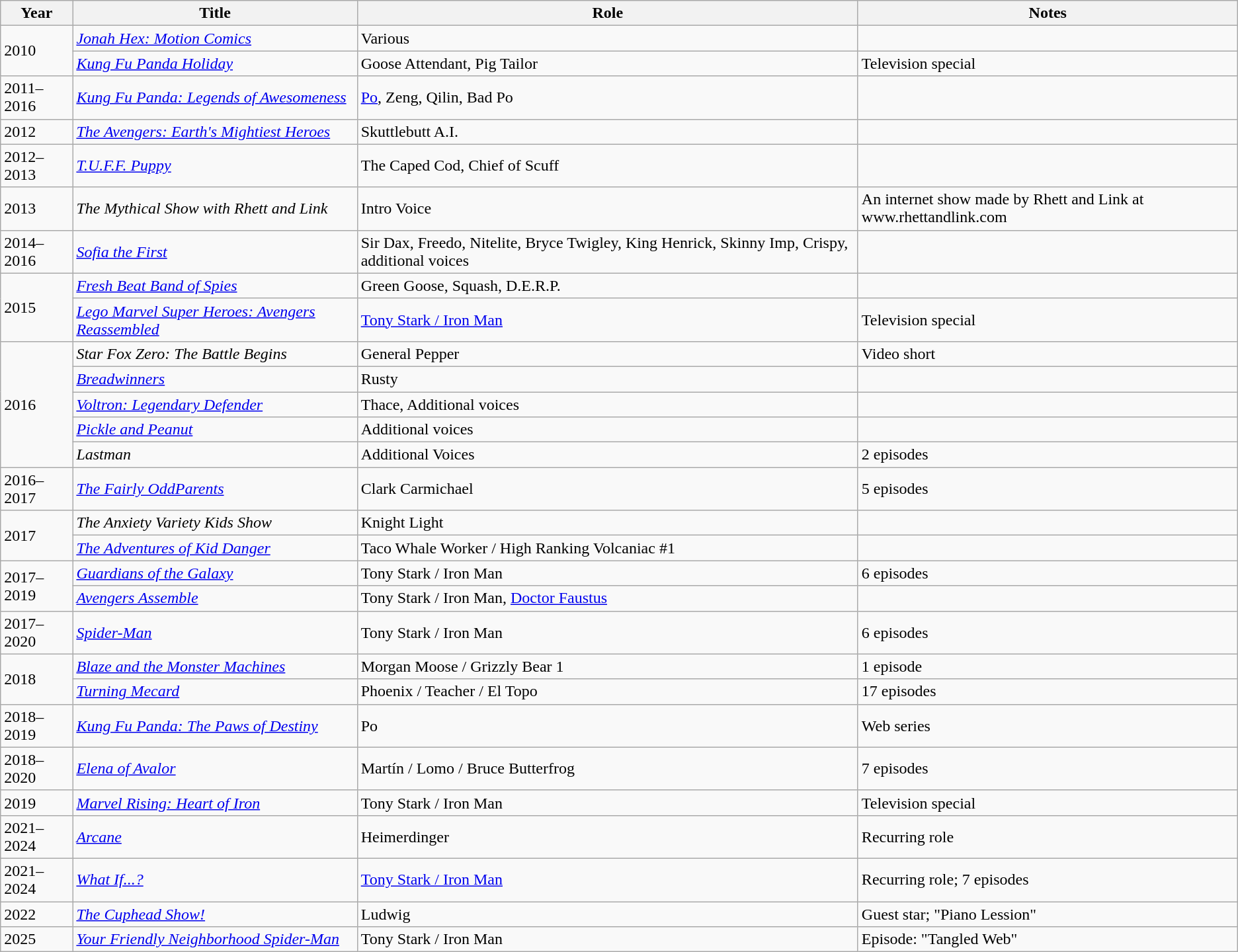<table class="wikitable sortable">
<tr align="center">
<th>Year</th>
<th>Title</th>
<th>Role</th>
<th class="unsortable">Notes</th>
</tr>
<tr>
<td rowspan="2">2010</td>
<td><em><a href='#'>Jonah Hex: Motion Comics</a></em></td>
<td>Various</td>
<td></td>
</tr>
<tr>
<td><em><a href='#'>Kung Fu Panda Holiday</a></em></td>
<td>Goose Attendant, Pig Tailor</td>
<td>Television special</td>
</tr>
<tr>
<td>2011–2016</td>
<td><em><a href='#'>Kung Fu Panda: Legends of Awesomeness</a></em></td>
<td><a href='#'>Po</a>, Zeng, Qilin, Bad Po</td>
<td></td>
</tr>
<tr>
<td>2012</td>
<td><em><a href='#'>The Avengers: Earth's Mightiest Heroes</a></em></td>
<td>Skuttlebutt A.I.</td>
<td></td>
</tr>
<tr>
<td>2012–2013</td>
<td><em><a href='#'>T.U.F.F. Puppy</a></em></td>
<td>The Caped Cod, Chief of Scuff</td>
<td></td>
</tr>
<tr>
<td>2013</td>
<td><em>The Mythical Show with Rhett and Link</em></td>
<td>Intro Voice</td>
<td>An internet show made by Rhett and Link at www.rhettandlink.com</td>
</tr>
<tr>
<td>2014–2016</td>
<td><em><a href='#'>Sofia the First</a></em></td>
<td>Sir Dax, Freedo, Nitelite, Bryce Twigley, King Henrick, Skinny Imp, Crispy, additional voices</td>
<td></td>
</tr>
<tr>
<td rowspan="2">2015</td>
<td><em><a href='#'>Fresh Beat Band of Spies</a></em></td>
<td>Green Goose, Squash, D.E.R.P.</td>
<td></td>
</tr>
<tr>
<td><em><a href='#'>Lego Marvel Super Heroes: Avengers Reassembled</a></em></td>
<td><a href='#'>Tony Stark / Iron Man</a></td>
<td>Television special</td>
</tr>
<tr>
<td rowspan="5">2016</td>
<td><em>Star Fox Zero: The Battle Begins</em></td>
<td>General Pepper</td>
<td>Video short</td>
</tr>
<tr>
<td><em><a href='#'>Breadwinners</a></em></td>
<td>Rusty</td>
<td></td>
</tr>
<tr>
<td><em><a href='#'>Voltron: Legendary Defender</a></em></td>
<td>Thace, Additional voices</td>
<td></td>
</tr>
<tr>
<td><em><a href='#'>Pickle and Peanut</a></em></td>
<td>Additional voices</td>
<td></td>
</tr>
<tr>
<td><em>Lastman</em></td>
<td>Additional Voices</td>
<td>2 episodes</td>
</tr>
<tr>
<td>2016–2017</td>
<td><em><a href='#'>The Fairly OddParents</a></em></td>
<td>Clark Carmichael</td>
<td>5 episodes</td>
</tr>
<tr>
<td rowspan="2">2017</td>
<td><em>The Anxiety Variety Kids Show</em></td>
<td>Knight Light</td>
<td></td>
</tr>
<tr>
<td><em><a href='#'>The Adventures of Kid Danger</a></em></td>
<td>Taco Whale Worker / High Ranking Volcaniac #1</td>
<td></td>
</tr>
<tr>
<td rowspan="2">2017–2019</td>
<td><em><a href='#'>Guardians of the Galaxy</a></em></td>
<td>Tony Stark / Iron Man</td>
<td>6 episodes</td>
</tr>
<tr>
<td><em><a href='#'>Avengers Assemble</a></em></td>
<td>Tony Stark / Iron Man, <a href='#'>Doctor Faustus</a></td>
<td></td>
</tr>
<tr>
<td>2017–2020</td>
<td><em><a href='#'>Spider-Man</a></em></td>
<td>Tony Stark / Iron Man</td>
<td>6 episodes</td>
</tr>
<tr>
<td rowspan="2">2018</td>
<td><em><a href='#'>Blaze and the Monster Machines</a></em></td>
<td>Morgan Moose / Grizzly Bear 1</td>
<td>1 episode</td>
</tr>
<tr>
<td><em><a href='#'>Turning Mecard</a></em></td>
<td>Phoenix / Teacher / El Topo</td>
<td>17 episodes</td>
</tr>
<tr>
<td>2018–2019</td>
<td><em><a href='#'>Kung Fu Panda: The Paws of Destiny</a></em></td>
<td>Po</td>
<td>Web series</td>
</tr>
<tr>
<td>2018–2020</td>
<td><em><a href='#'>Elena of Avalor</a></em></td>
<td>Martín / Lomo / Bruce Butterfrog</td>
<td>7 episodes</td>
</tr>
<tr>
<td>2019</td>
<td><em><a href='#'>Marvel Rising: Heart of Iron</a></em></td>
<td>Tony Stark / Iron Man</td>
<td>Television special</td>
</tr>
<tr>
<td>2021–2024</td>
<td><em><a href='#'>Arcane</a></em></td>
<td>Heimerdinger</td>
<td>Recurring role</td>
</tr>
<tr>
<td>2021–2024</td>
<td><em><a href='#'>What If...?</a></em></td>
<td><a href='#'>Tony Stark / Iron Man</a></td>
<td>Recurring role; 7 episodes</td>
</tr>
<tr>
<td>2022</td>
<td><em><a href='#'>The Cuphead Show!</a></em></td>
<td>Ludwig</td>
<td>Guest star; "Piano Lession"</td>
</tr>
<tr>
<td>2025</td>
<td><em><a href='#'>Your Friendly Neighborhood Spider-Man</a></em></td>
<td>Tony Stark / Iron Man</td>
<td>Episode: "Tangled Web"</td>
</tr>
</table>
